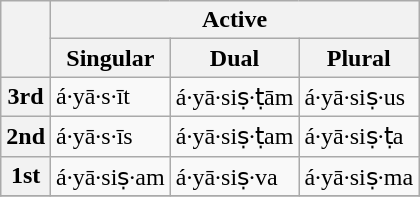<table class="wikitable" border="1">
<tr>
<th rowspan="2"></th>
<th colspan="3">Active</th>
</tr>
<tr>
<th>Singular</th>
<th>Dual</th>
<th>Plural</th>
</tr>
<tr>
<th>3rd</th>
<td>á·yā·s·īt</td>
<td>á·yā·siṣ·ṭām</td>
<td>á·yā·siṣ·us</td>
</tr>
<tr>
<th>2nd</th>
<td>á·yā·s·īs</td>
<td>á·yā·siṣ·ṭam</td>
<td>á·yā·siṣ·ṭa</td>
</tr>
<tr>
<th>1st</th>
<td>á·yā·siṣ·am</td>
<td>á·yā·siṣ·va</td>
<td>á·yā·siṣ·ma</td>
</tr>
<tr>
</tr>
</table>
